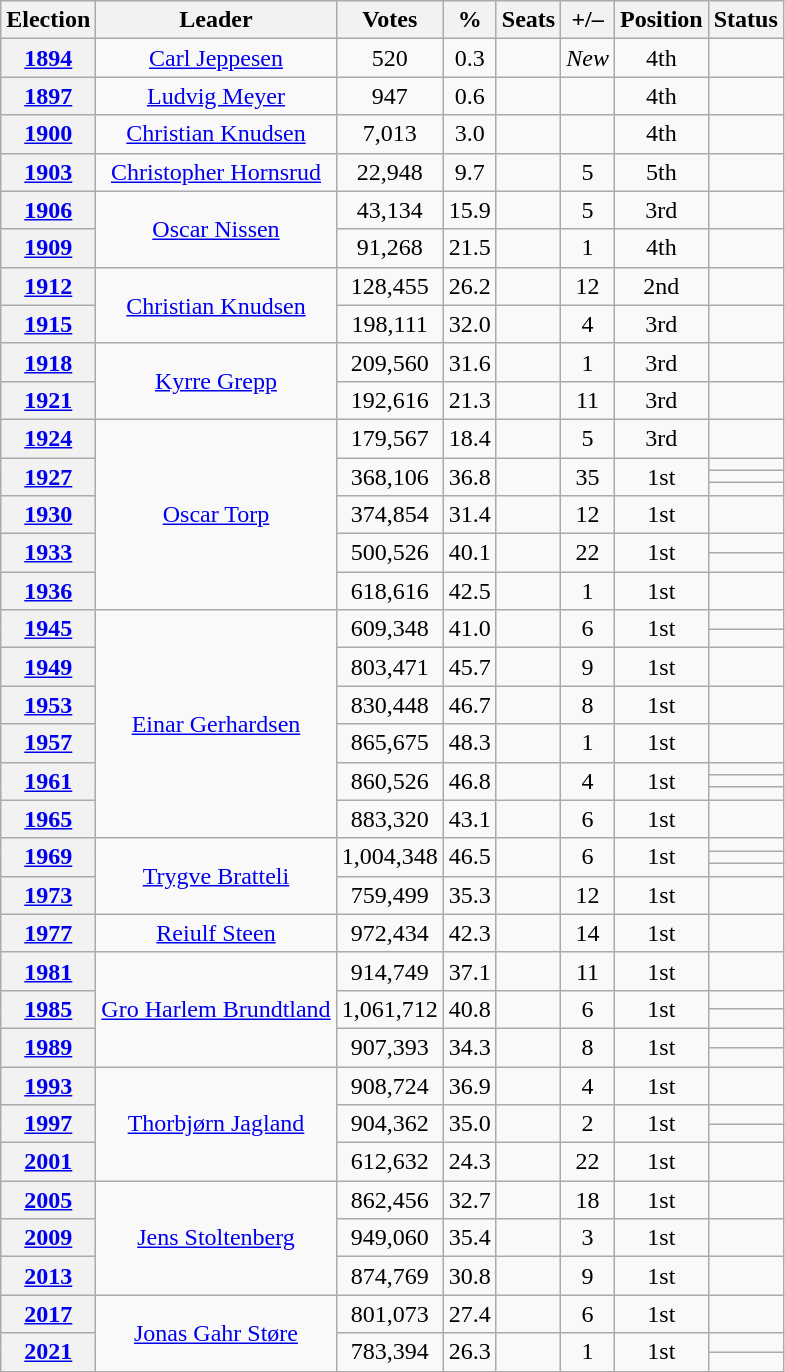<table class="wikitable" style="text-align:center;">
<tr>
<th>Election</th>
<th>Leader</th>
<th>Votes</th>
<th>%</th>
<th>Seats</th>
<th>+/–</th>
<th>Position</th>
<th>Status</th>
</tr>
<tr>
<th><a href='#'>1894</a></th>
<td><a href='#'>Carl Jeppesen</a></td>
<td>520</td>
<td>0.3</td>
<td></td>
<td><em>New</em></td>
<td> 4th</td>
<td></td>
</tr>
<tr>
<th><a href='#'>1897</a></th>
<td><a href='#'>Ludvig Meyer</a></td>
<td>947</td>
<td>0.6</td>
<td></td>
<td></td>
<td> 4th</td>
<td></td>
</tr>
<tr>
<th><a href='#'>1900</a></th>
<td><a href='#'>Christian Knudsen</a></td>
<td>7,013</td>
<td>3.0</td>
<td></td>
<td></td>
<td> 4th</td>
<td></td>
</tr>
<tr>
<th><a href='#'>1903</a></th>
<td><a href='#'>Christopher Hornsrud</a></td>
<td>22,948</td>
<td>9.7</td>
<td></td>
<td> 5</td>
<td> 5th</td>
<td></td>
</tr>
<tr>
<th><a href='#'>1906</a></th>
<td rowspan=2><a href='#'>Oscar Nissen</a></td>
<td>43,134</td>
<td>15.9</td>
<td></td>
<td> 5</td>
<td> 3rd</td>
<td></td>
</tr>
<tr>
<th><a href='#'>1909</a></th>
<td>91,268</td>
<td>21.5</td>
<td></td>
<td> 1</td>
<td> 4th</td>
<td></td>
</tr>
<tr>
<th><a href='#'>1912</a></th>
<td rowspan=2><a href='#'>Christian Knudsen</a></td>
<td>128,455</td>
<td>26.2</td>
<td></td>
<td> 12</td>
<td> 2nd</td>
<td></td>
</tr>
<tr>
<th><a href='#'>1915</a></th>
<td>198,111</td>
<td>32.0</td>
<td></td>
<td> 4</td>
<td> 3rd</td>
<td></td>
</tr>
<tr>
<th><a href='#'>1918</a></th>
<td rowspan=2><a href='#'>Kyrre Grepp</a></td>
<td>209,560</td>
<td>31.6</td>
<td></td>
<td> 1</td>
<td> 3rd</td>
<td></td>
</tr>
<tr>
<th><a href='#'>1921</a></th>
<td>192,616</td>
<td>21.3</td>
<td></td>
<td> 11</td>
<td> 3rd</td>
<td></td>
</tr>
<tr>
<th><a href='#'>1924</a></th>
<td rowspan=8><a href='#'>Oscar Torp</a></td>
<td>179,567</td>
<td>18.4</td>
<td></td>
<td> 5</td>
<td> 3rd</td>
<td></td>
</tr>
<tr>
<th rowspan=3><a href='#'>1927</a></th>
<td rowspan=3>368,106</td>
<td rowspan=3>36.8</td>
<td rowspan=3></td>
<td rowspan=3> 35</td>
<td rowspan=3> 1st</td>
<td></td>
</tr>
<tr>
<td></td>
</tr>
<tr>
<td></td>
</tr>
<tr>
<th><a href='#'>1930</a></th>
<td>374,854</td>
<td>31.4</td>
<td></td>
<td> 12</td>
<td> 1st</td>
<td></td>
</tr>
<tr>
<th rowspan=2><a href='#'>1933</a></th>
<td rowspan=2>500,526</td>
<td rowspan=2>40.1</td>
<td rowspan=2></td>
<td rowspan=2> 22</td>
<td rowspan=2> 1st</td>
<td></td>
</tr>
<tr>
<td></td>
</tr>
<tr>
<th><a href='#'>1936</a></th>
<td>618,616</td>
<td>42.5</td>
<td></td>
<td> 1</td>
<td> 1st</td>
<td></td>
</tr>
<tr>
<th rowspan=2><a href='#'>1945</a></th>
<td rowspan=9><a href='#'>Einar Gerhardsen</a></td>
<td rowspan=2>609,348</td>
<td rowspan=2>41.0</td>
<td rowspan=2></td>
<td rowspan=2> 6</td>
<td rowspan=2> 1st</td>
<td></td>
</tr>
<tr>
<td></td>
</tr>
<tr>
<th><a href='#'>1949</a></th>
<td>803,471</td>
<td>45.7</td>
<td></td>
<td> 9</td>
<td> 1st</td>
<td></td>
</tr>
<tr>
<th><a href='#'>1953</a></th>
<td>830,448</td>
<td>46.7</td>
<td></td>
<td> 8</td>
<td> 1st</td>
<td></td>
</tr>
<tr>
<th><a href='#'>1957</a></th>
<td>865,675</td>
<td>48.3</td>
<td></td>
<td> 1</td>
<td> 1st</td>
<td></td>
</tr>
<tr>
<th rowspan=3><a href='#'>1961</a></th>
<td rowspan=3>860,526</td>
<td rowspan=3>46.8</td>
<td rowspan=3></td>
<td rowspan=3> 4</td>
<td rowspan=3> 1st</td>
<td></td>
</tr>
<tr>
<td></td>
</tr>
<tr>
<td></td>
</tr>
<tr>
<th><a href='#'>1965</a></th>
<td>883,320</td>
<td>43.1</td>
<td></td>
<td> 6</td>
<td> 1st</td>
<td></td>
</tr>
<tr>
<th rowspan=3><a href='#'>1969</a></th>
<td rowspan=4><a href='#'>Trygve Bratteli</a></td>
<td rowspan=3>1,004,348</td>
<td rowspan=3>46.5</td>
<td rowspan=3></td>
<td rowspan=3> 6</td>
<td rowspan=3> 1st</td>
<td></td>
</tr>
<tr>
<td></td>
</tr>
<tr>
<td></td>
</tr>
<tr>
<th><a href='#'>1973</a></th>
<td>759,499</td>
<td>35.3</td>
<td></td>
<td> 12</td>
<td> 1st</td>
<td></td>
</tr>
<tr>
<th><a href='#'>1977</a></th>
<td><a href='#'>Reiulf Steen</a></td>
<td>972,434</td>
<td>42.3</td>
<td></td>
<td> 14</td>
<td> 1st</td>
<td></td>
</tr>
<tr>
<th><a href='#'>1981</a></th>
<td rowspan=5><a href='#'>Gro Harlem Brundtland</a></td>
<td>914,749</td>
<td>37.1</td>
<td></td>
<td> 11</td>
<td> 1st</td>
<td></td>
</tr>
<tr>
<th rowspan=2><a href='#'>1985</a></th>
<td rowspan=2>1,061,712</td>
<td rowspan=2>40.8</td>
<td rowspan=2></td>
<td rowspan=2> 6</td>
<td rowspan=2> 1st</td>
<td></td>
</tr>
<tr>
<td></td>
</tr>
<tr>
<th rowspan=2><a href='#'>1989</a></th>
<td rowspan=2>907,393</td>
<td rowspan=2>34.3</td>
<td rowspan=2></td>
<td rowspan=2> 8</td>
<td rowspan=2> 1st</td>
<td></td>
</tr>
<tr>
<td></td>
</tr>
<tr>
<th><a href='#'>1993</a></th>
<td rowspan=4><a href='#'>Thorbjørn Jagland</a></td>
<td>908,724</td>
<td>36.9</td>
<td></td>
<td> 4</td>
<td> 1st</td>
<td></td>
</tr>
<tr>
<th rowspan=2><a href='#'>1997</a></th>
<td rowspan=2>904,362</td>
<td rowspan=2>35.0</td>
<td rowspan=2></td>
<td rowspan=2> 2</td>
<td rowspan=2> 1st</td>
<td></td>
</tr>
<tr>
<td></td>
</tr>
<tr>
<th><a href='#'>2001</a></th>
<td>612,632</td>
<td>24.3</td>
<td></td>
<td> 22</td>
<td> 1st</td>
<td></td>
</tr>
<tr>
<th><a href='#'>2005</a></th>
<td rowspan=3><a href='#'>Jens Stoltenberg</a></td>
<td>862,456</td>
<td>32.7</td>
<td></td>
<td> 18</td>
<td> 1st</td>
<td></td>
</tr>
<tr>
<th><a href='#'>2009</a></th>
<td>949,060</td>
<td>35.4</td>
<td></td>
<td> 3</td>
<td> 1st</td>
<td></td>
</tr>
<tr>
<th><a href='#'>2013</a></th>
<td>874,769</td>
<td>30.8</td>
<td></td>
<td> 9</td>
<td> 1st</td>
<td></td>
</tr>
<tr>
<th><a href='#'>2017</a></th>
<td rowspan=3><a href='#'>Jonas Gahr Støre</a></td>
<td>801,073</td>
<td>27.4</td>
<td></td>
<td> 6</td>
<td> 1st</td>
<td></td>
</tr>
<tr>
<th rowspan=2><a href='#'>2021</a></th>
<td rowspan=2>783,394</td>
<td rowspan=2>26.3</td>
<td rowspan=2></td>
<td rowspan=2> 1</td>
<td rowspan=2> 1st</td>
<td></td>
</tr>
<tr>
<td></td>
</tr>
</table>
